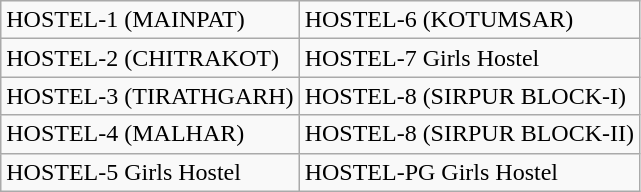<table class="wikitable">
<tr>
<td>HOSTEL-1 (MAINPAT)</td>
<td>HOSTEL-6 (KOTUMSAR)</td>
</tr>
<tr>
<td>HOSTEL-2 (CHITRAKOT)</td>
<td>HOSTEL-7 Girls Hostel</td>
</tr>
<tr>
<td>HOSTEL-3 (TIRATHGARH)</td>
<td>HOSTEL-8 (SIRPUR BLOCK-I)</td>
</tr>
<tr>
<td>HOSTEL-4 (MALHAR)</td>
<td>HOSTEL-8 (SIRPUR BLOCK-II)</td>
</tr>
<tr>
<td>HOSTEL-5 Girls Hostel</td>
<td>HOSTEL-PG Girls Hostel</td>
</tr>
</table>
